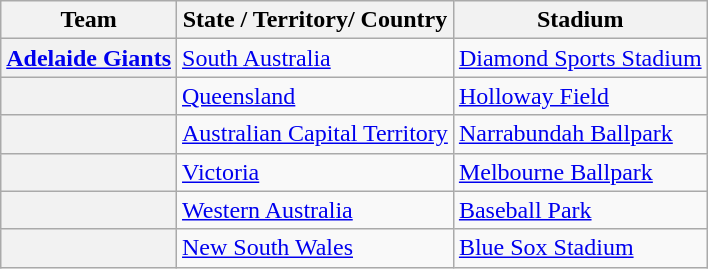<table class="wikitable sortable plainrowheaders" style="font-size:100%;">
<tr>
<th scope="col">Team</th>
<th scope="col">State / Territory/ Country</th>
<th scope="col">Stadium</th>
</tr>
<tr>
<th scope="row"><a href='#'>Adelaide Giants</a></th>
<td><a href='#'>South Australia</a></td>
<td><a href='#'>Diamond Sports Stadium</a></td>
</tr>
<tr>
<th scope="row"></th>
<td><a href='#'>Queensland</a></td>
<td><a href='#'>Holloway Field</a></td>
</tr>
<tr>
<th scope="row"></th>
<td><a href='#'>Australian Capital Territory</a></td>
<td><a href='#'>Narrabundah Ballpark</a></td>
</tr>
<tr>
<th scope="row"></th>
<td><a href='#'>Victoria</a></td>
<td><a href='#'>Melbourne Ballpark</a></td>
</tr>
<tr>
<th scope="row"></th>
<td><a href='#'>Western Australia</a></td>
<td><a href='#'>Baseball Park</a></td>
</tr>
<tr>
<th scope="row"></th>
<td><a href='#'>New South Wales</a></td>
<td><a href='#'>Blue Sox Stadium</a></td>
</tr>
</table>
